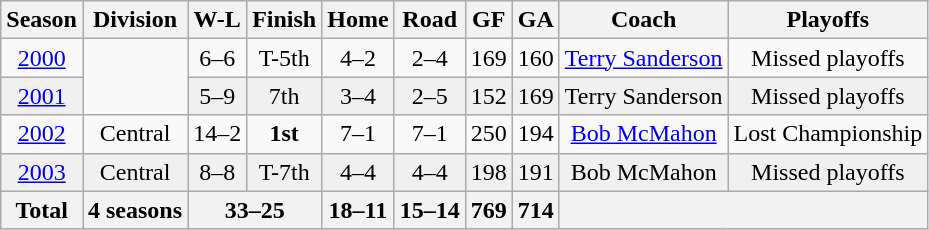<table class="wikitable">
<tr>
<th>Season</th>
<th>Division</th>
<th>W-L</th>
<th>Finish</th>
<th>Home</th>
<th>Road</th>
<th>GF</th>
<th>GA</th>
<th>Coach</th>
<th>Playoffs</th>
</tr>
<tr align="center">
<td><a href='#'>2000</a></td>
<td rowspan="2"></td>
<td>6–6</td>
<td>T-5th</td>
<td>4–2</td>
<td>2–4</td>
<td>169</td>
<td>160</td>
<td><a href='#'>Terry Sanderson</a></td>
<td>Missed playoffs</td>
</tr>
<tr align="center" bgcolor="#f0f0f0">
<td><a href='#'>2001</a></td>
<td>5–9</td>
<td>7th</td>
<td>3–4</td>
<td>2–5</td>
<td>152</td>
<td>169</td>
<td>Terry Sanderson</td>
<td>Missed playoffs</td>
</tr>
<tr align="center">
<td><a href='#'>2002</a></td>
<td>Central</td>
<td>14–2</td>
<td><strong>1st</strong></td>
<td>7–1</td>
<td>7–1</td>
<td>250</td>
<td>194</td>
<td><a href='#'>Bob McMahon</a></td>
<td>Lost Championship</td>
</tr>
<tr align="center" bgcolor="#f0f0f0">
<td><a href='#'>2003</a></td>
<td>Central</td>
<td>8–8</td>
<td>T-7th</td>
<td>4–4</td>
<td>4–4</td>
<td>198</td>
<td>191</td>
<td>Bob McMahon</td>
<td>Missed playoffs</td>
</tr>
<tr align="center" bgcolor="#e0e0e0">
<th>Total</th>
<th>4 seasons</th>
<th colspan="2">33–25</th>
<th>18–11</th>
<th>15–14</th>
<th>769</th>
<th>714</th>
<th colspan="2"></th>
</tr>
</table>
